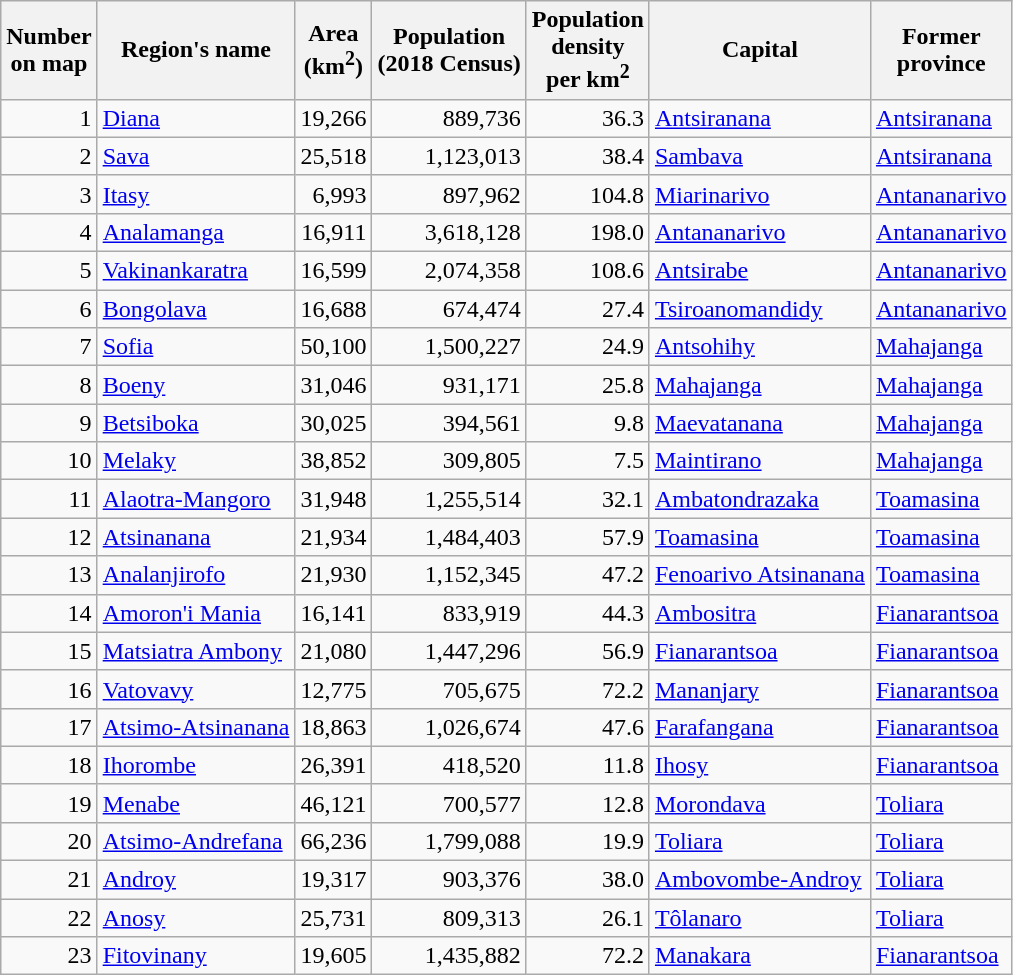<table class="wikitable sortable">
<tr>
<th>Number <br>on map</th>
<th>Region's name</th>
<th>Area <br>(km<sup>2</sup>)</th>
<th>Population <br>(2018 Census)</th>
<th>Population <br>density <br>per km<sup>2</sup></th>
<th>Capital</th>
<th>Former <br>province</th>
</tr>
<tr>
<td align="right">1</td>
<td><a href='#'>Diana</a></td>
<td align="right">19,266</td>
<td align="right">889,736</td>
<td align="right">36.3</td>
<td><a href='#'>Antsiranana</a></td>
<td><a href='#'>Antsiranana</a></td>
</tr>
<tr>
<td align="right">2</td>
<td><a href='#'>Sava</a></td>
<td align="right">25,518</td>
<td align="right">1,123,013</td>
<td align="right">38.4</td>
<td><a href='#'>Sambava</a></td>
<td><a href='#'>Antsiranana</a></td>
</tr>
<tr>
<td align="right">3</td>
<td><a href='#'>Itasy</a></td>
<td align="right">6,993</td>
<td align="right">897,962</td>
<td align="right">104.8</td>
<td><a href='#'>Miarinarivo</a></td>
<td><a href='#'>Antananarivo</a></td>
</tr>
<tr>
<td align="right">4</td>
<td><a href='#'>Analamanga</a></td>
<td align="right">16,911</td>
<td align="right">3,618,128</td>
<td align="right">198.0</td>
<td><a href='#'>Antananarivo</a></td>
<td><a href='#'>Antananarivo</a></td>
</tr>
<tr>
<td align="right">5</td>
<td><a href='#'>Vakinankaratra</a></td>
<td align="right">16,599</td>
<td align="right">2,074,358</td>
<td align="right">108.6</td>
<td><a href='#'>Antsirabe</a></td>
<td><a href='#'>Antananarivo</a></td>
</tr>
<tr>
<td align="right">6</td>
<td><a href='#'>Bongolava</a></td>
<td align="right">16,688</td>
<td align="right">674,474</td>
<td align="right">27.4</td>
<td><a href='#'>Tsiroanomandidy</a></td>
<td><a href='#'>Antananarivo</a></td>
</tr>
<tr>
<td align="right">7</td>
<td><a href='#'>Sofia</a></td>
<td align="right">50,100</td>
<td align="right">1,500,227</td>
<td align="right">24.9</td>
<td><a href='#'>Antsohihy</a></td>
<td><a href='#'>Mahajanga</a></td>
</tr>
<tr>
<td align="right">8</td>
<td><a href='#'>Boeny</a></td>
<td align="right">31,046</td>
<td align="right">931,171</td>
<td align="right">25.8</td>
<td><a href='#'>Mahajanga</a></td>
<td><a href='#'>Mahajanga</a></td>
</tr>
<tr>
<td align="right">9</td>
<td><a href='#'>Betsiboka</a></td>
<td align="right">30,025</td>
<td align="right">394,561</td>
<td align="right">9.8</td>
<td><a href='#'>Maevatanana</a></td>
<td><a href='#'>Mahajanga</a></td>
</tr>
<tr>
<td align="right">10</td>
<td><a href='#'>Melaky</a></td>
<td align="right">38,852</td>
<td align="right">309,805</td>
<td align="right">7.5</td>
<td><a href='#'>Maintirano</a></td>
<td><a href='#'>Mahajanga</a></td>
</tr>
<tr>
<td align="right">11</td>
<td><a href='#'>Alaotra-Mangoro</a></td>
<td align="right">31,948</td>
<td align="right">1,255,514</td>
<td align="right">32.1</td>
<td><a href='#'>Ambatondrazaka</a></td>
<td><a href='#'>Toamasina</a></td>
</tr>
<tr>
<td align="right">12</td>
<td><a href='#'>Atsinanana</a></td>
<td align="right">21,934</td>
<td align="right">1,484,403</td>
<td align="right">57.9</td>
<td><a href='#'>Toamasina</a></td>
<td><a href='#'>Toamasina</a></td>
</tr>
<tr>
<td align="right">13</td>
<td><a href='#'>Analanjirofo</a></td>
<td align="right">21,930</td>
<td align="right">1,152,345</td>
<td align="right">47.2</td>
<td><a href='#'>Fenoarivo Atsinanana</a></td>
<td><a href='#'>Toamasina</a></td>
</tr>
<tr>
<td align="right">14</td>
<td><a href='#'>Amoron'i Mania</a></td>
<td align="right">16,141</td>
<td align="right">833,919</td>
<td align="right">44.3</td>
<td><a href='#'>Ambositra</a></td>
<td><a href='#'>Fianarantsoa</a></td>
</tr>
<tr>
<td align="right">15</td>
<td><a href='#'>Matsiatra Ambony</a></td>
<td align="right">21,080</td>
<td align="right">1,447,296</td>
<td align="right">56.9</td>
<td><a href='#'>Fianarantsoa</a></td>
<td><a href='#'>Fianarantsoa</a></td>
</tr>
<tr>
<td align="right">16</td>
<td><a href='#'>Vatovavy</a></td>
<td align="right">12,775</td>
<td align="right">705,675</td>
<td align="right">72.2</td>
<td><a href='#'>Mananjary</a></td>
<td><a href='#'>Fianarantsoa</a></td>
</tr>
<tr>
<td align="right">17</td>
<td><a href='#'>Atsimo-Atsinanana</a></td>
<td align="right">18,863</td>
<td align="right">1,026,674</td>
<td align="right">47.6</td>
<td><a href='#'>Farafangana</a></td>
<td><a href='#'>Fianarantsoa</a></td>
</tr>
<tr>
<td align="right">18</td>
<td><a href='#'>Ihorombe</a></td>
<td align="right">26,391</td>
<td align="right">418,520</td>
<td align="right">11.8</td>
<td><a href='#'>Ihosy</a></td>
<td><a href='#'>Fianarantsoa</a></td>
</tr>
<tr>
<td align="right">19</td>
<td><a href='#'>Menabe</a></td>
<td align="right">46,121</td>
<td align="right">700,577</td>
<td align="right">12.8</td>
<td><a href='#'>Morondava</a></td>
<td><a href='#'>Toliara</a></td>
</tr>
<tr>
<td align="right">20</td>
<td><a href='#'>Atsimo-Andrefana</a></td>
<td align="right">66,236</td>
<td align="right">1,799,088</td>
<td align="right">19.9</td>
<td><a href='#'>Toliara</a></td>
<td><a href='#'>Toliara</a></td>
</tr>
<tr>
<td align="right">21</td>
<td><a href='#'>Androy</a></td>
<td align="right">19,317</td>
<td align="right">903,376</td>
<td align="right">38.0</td>
<td><a href='#'>Ambovombe-Androy</a></td>
<td><a href='#'>Toliara</a></td>
</tr>
<tr>
<td align="right">22</td>
<td><a href='#'>Anosy</a></td>
<td align="right">25,731</td>
<td align="right">809,313</td>
<td align="right">26.1</td>
<td><a href='#'>Tôlanaro</a></td>
<td><a href='#'>Toliara</a></td>
</tr>
<tr>
<td align="right">23</td>
<td><a href='#'>Fitovinany</a></td>
<td align="right">19,605</td>
<td align="right">1,435,882</td>
<td align="right">72.2</td>
<td><a href='#'>Manakara</a></td>
<td><a href='#'>Fianarantsoa</a></td>
</tr>
</table>
